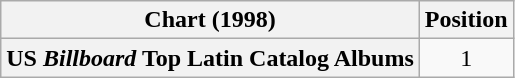<table class="wikitable plainrowheaders" style="text-align:center;">
<tr>
<th scope="col">Chart (1998)</th>
<th scope="col">Position</th>
</tr>
<tr>
<th scope=row>US <em>Billboard</em> Top Latin Catalog Albums</th>
<td>1</td>
</tr>
</table>
